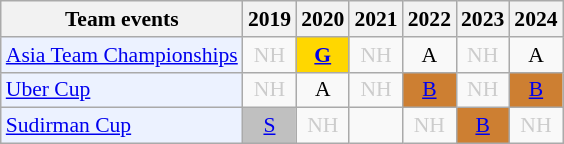<table class="wikitable" style="font-size: 90%; text-align:center">
<tr>
<th>Team events</th>
<th>2019</th>
<th>2020</th>
<th>2021</th>
<th>2022</th>
<th>2023</th>
<th>2024</th>
</tr>
<tr>
<td bgcolor="#ECF2FF"; align="left"><a href='#'>Asia Team Championships</a></td>
<td style=color:#ccc>NH</td>
<td bgcolor=gold><a href='#'><strong>G</strong></a></td>
<td style=color:#ccc>NH</td>
<td>A</td>
<td style=color:#ccc>NH</td>
<td>A</td>
</tr>
<tr>
<td bgcolor="#ECF2FF"; align="left"><a href='#'>Uber Cup</a></td>
<td style=color:#ccc>NH</td>
<td>A</td>
<td style=color:#ccc>NH</td>
<td bgcolor=CD7F32><a href='#'>B</a></td>
<td style=color:#ccc>NH</td>
<td bgcolor=CD7F32><a href='#'>B</a></td>
</tr>
<tr>
<td bgcolor="#ECF2FF"; align="left"><a href='#'>Sudirman Cup</a></td>
<td bgcolor=silver><a href='#'>S</a></td>
<td style=color:#ccc>NH</td>
<td></td>
<td style=color:#ccc>NH</td>
<td bgcolor=CD7F32><a href='#'>B</a></td>
<td style=color:#ccc>NH</td>
</tr>
</table>
